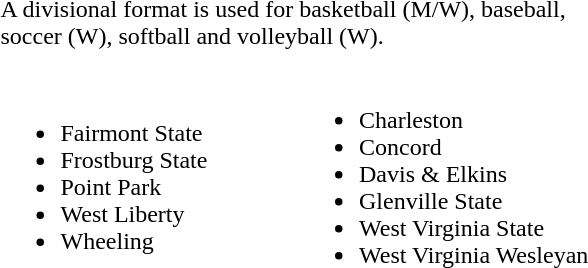<table width=400 style="float:right">
<tr>
<td colspan=2>A divisional format is used for basketball (M/W), baseball, soccer (W), softball and volleyball (W).</td>
</tr>
<tr>
<td width=50%><br><ul><li>Fairmont State</li><li>Frostburg State</li><li>Point Park</li><li>West Liberty</li><li>Wheeling</li></ul></td>
<td width=50%><br><ul><li>Charleston</li><li>Concord</li><li>Davis & Elkins</li><li>Glenville State</li><li>West Virginia State</li><li>West Virginia Wesleyan</li></ul></td>
</tr>
</table>
